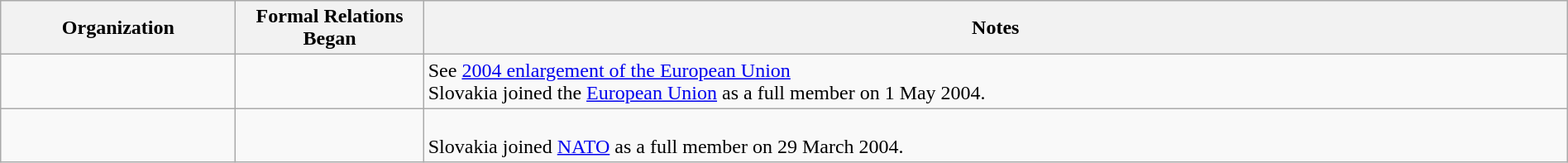<table class="wikitable sortable" border="1" style="width:100%; margin:auto;">
<tr>
<th width="15%">Organization</th>
<th width="12%">Formal Relations Began</th>
<th>Notes</th>
</tr>
<tr -valign="top">
<td></td>
<td></td>
<td>See <a href='#'>2004 enlargement of the European Union</a><br>Slovakia joined the <a href='#'>European Union</a> as a full member on 1 May 2004.</td>
</tr>
<tr -valign="top">
<td></td>
<td></td>
<td><br>Slovakia joined <a href='#'>NATO</a> as a full member on 29 March 2004.</td>
</tr>
</table>
